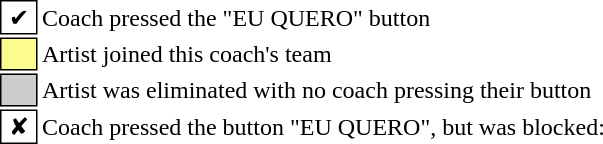<table class="toccolours" style="font-size: 100%; white-space: nowrap">
<tr>
<td style="background:white; border:1px solid black"> ✔ </td>
<td>Coach pressed the "EU QUERO" button</td>
</tr>
<tr>
<td style="background:#fdfc8f; border:1px solid black">     </td>
<td>Artist joined this coach's team</td>
</tr>
<tr>
<td style="background:#cdcdcd; border:1px solid black">     </td>
<td>Artist was eliminated with no coach pressing their button</td>
</tr>
<tr>
<td style="background:white; border:1px solid black"> ✘ </td>
<td>Coach pressed the button "EU QUERO", but was blocked:</td>
</tr>
<tr>
<td></td>
<td><br></td>
</tr>
</table>
